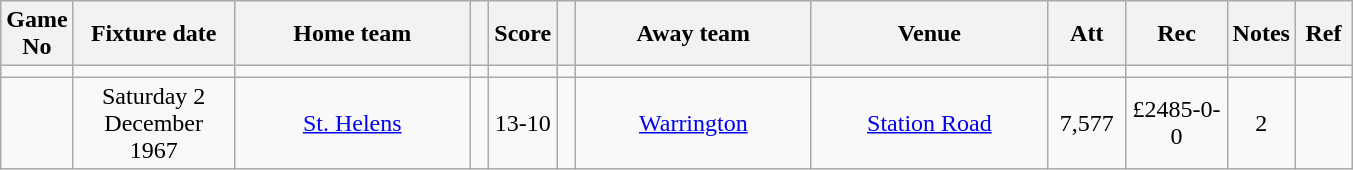<table class="wikitable" style="text-align:center;">
<tr>
<th width=20 abbr="No">Game No</th>
<th width=100 abbr="Date">Fixture date</th>
<th width=150 abbr="Home team">Home team</th>
<th width=5 abbr="space"></th>
<th width=20 abbr="Score">Score</th>
<th width=5 abbr="space"></th>
<th width=150 abbr="Away team">Away team</th>
<th width=150 abbr="Venue">Venue</th>
<th width=45 abbr="Att">Att</th>
<th width=60 abbr="Rec">Rec</th>
<th width=20 abbr="Notes">Notes</th>
<th width=30 abbr="Ref">Ref</th>
</tr>
<tr>
<td></td>
<td></td>
<td></td>
<td></td>
<td></td>
<td></td>
<td></td>
<td></td>
<td></td>
<td></td>
<td></td>
</tr>
<tr>
<td></td>
<td>Saturday 2 December 1967</td>
<td><a href='#'>St. Helens</a></td>
<td></td>
<td>13-10</td>
<td></td>
<td><a href='#'>Warrington</a></td>
<td><a href='#'>Station Road</a></td>
<td>7,577</td>
<td>£2485-0-0</td>
<td>2</td>
<td></td>
</tr>
</table>
